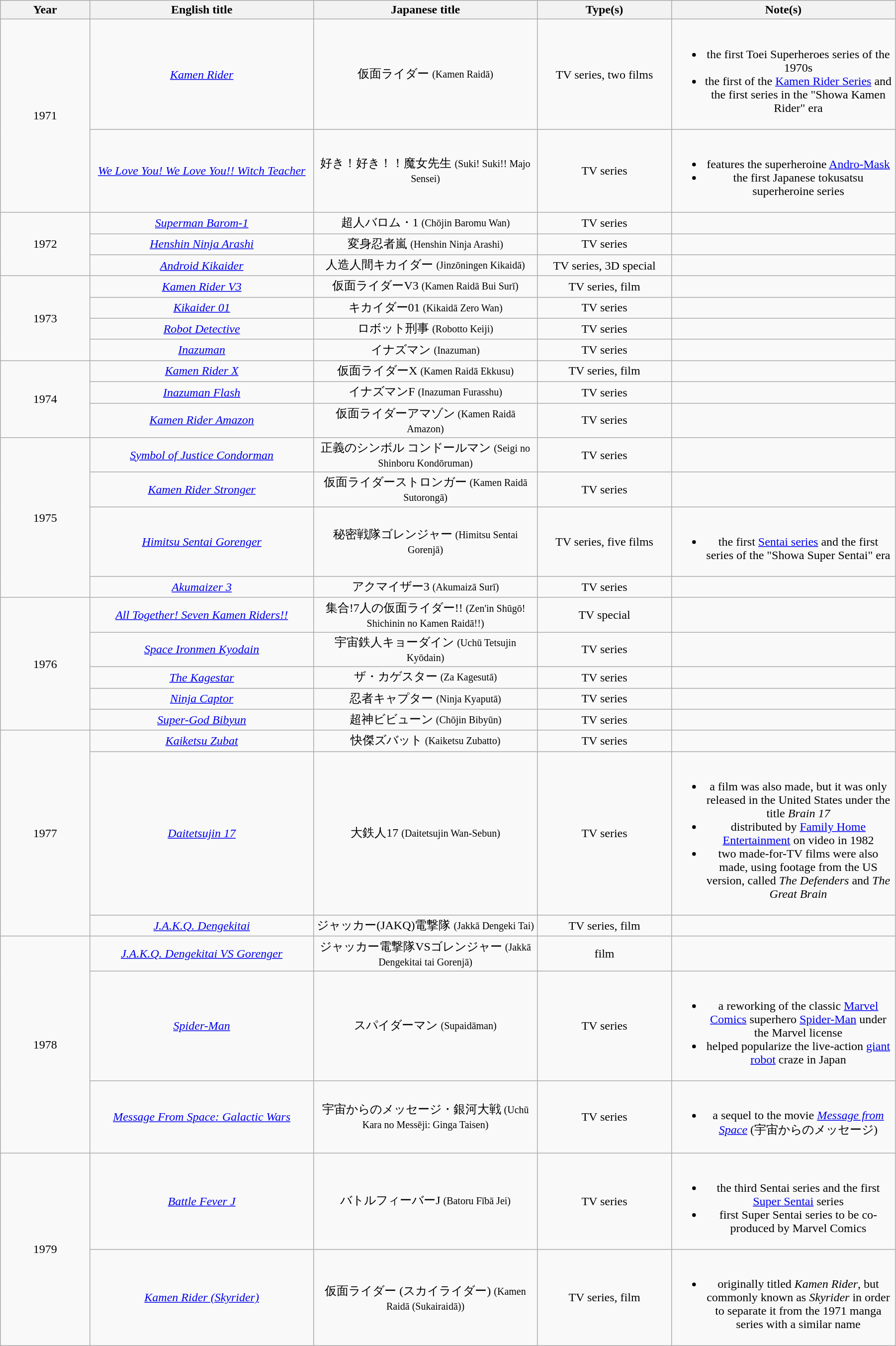<table class="wikitable" style="width:95%; text-align:center">
<tr>
<th width=10%>Year</th>
<th width=25%>English title</th>
<th width=25%>Japanese title</th>
<th width=15%>Type(s)</th>
<th width=25%>Note(s)</th>
</tr>
<tr>
<td rowspan=2>1971</td>
<td><em><a href='#'>Kamen Rider</a></em></td>
<td>仮面ライダー <small>(Kamen Raidā)</small></td>
<td>TV series, two films</td>
<td><br><ul><li>the first Toei Superheroes series of the 1970s</li><li>the first of the <a href='#'>Kamen Rider Series</a> and the first series in the "Showa Kamen Rider" era</li></ul></td>
</tr>
<tr>
<td><em><a href='#'>We Love You! We Love You!! Witch Teacher</a></em></td>
<td>好き！好き！！魔女先生 <small>(Suki! Suki!! Majo Sensei)</small></td>
<td>TV series</td>
<td><br><ul><li>features the superheroine <a href='#'>Andro-Mask</a></li><li>the first Japanese tokusatsu superheroine series</li></ul></td>
</tr>
<tr>
<td rowspan=3>1972</td>
<td><em><a href='#'>Superman Barom-1</a></em></td>
<td>超人バロム・1 <small>(Chōjin Baromu Wan)</small></td>
<td>TV series</td>
<td></td>
</tr>
<tr>
<td><em><a href='#'>Henshin Ninja Arashi</a></em></td>
<td>変身忍者嵐 <small>(Henshin Ninja Arashi)</small></td>
<td>TV series</td>
<td></td>
</tr>
<tr>
<td><em><a href='#'>Android Kikaider</a></em></td>
<td>人造人間キカイダー <small>(Jinzōningen Kikaidā)</small></td>
<td>TV series, 3D special</td>
<td></td>
</tr>
<tr>
<td rowspan=4>1973</td>
<td><em><a href='#'>Kamen Rider V3</a></em></td>
<td>仮面ライダーV3 <small>(Kamen Raidā Bui Surī)</small></td>
<td>TV series, film</td>
<td></td>
</tr>
<tr>
<td><em><a href='#'>Kikaider 01</a></em></td>
<td>キカイダー01 <small>(Kikaidā Zero Wan)</small></td>
<td>TV series</td>
<td></td>
</tr>
<tr>
<td><em><a href='#'>Robot Detective</a></em></td>
<td>ロボット刑事 <small>(Robotto Keiji)</small></td>
<td>TV series</td>
<td></td>
</tr>
<tr>
<td><em><a href='#'>Inazuman</a></em></td>
<td>イナズマン <small>(Inazuman)</small></td>
<td>TV series</td>
<td></td>
</tr>
<tr>
<td rowspan=3>1974</td>
<td><em><a href='#'>Kamen Rider X</a></em></td>
<td>仮面ライダーX <small>(Kamen Raidā Ekkusu)</small></td>
<td>TV series, film</td>
<td></td>
</tr>
<tr>
<td><em><a href='#'>Inazuman Flash</a></em></td>
<td>イナズマンF <small>(Inazuman Furasshu)</small></td>
<td>TV series</td>
<td></td>
</tr>
<tr>
<td><em><a href='#'>Kamen Rider Amazon</a></em></td>
<td>仮面ライダーアマゾン <small>(Kamen Raidā Amazon)</small></td>
<td>TV series</td>
<td></td>
</tr>
<tr>
<td rowspan=4>1975</td>
<td><em><a href='#'>Symbol of Justice Condorman</a></em></td>
<td>正義のシンボル コンドールマン <small>(Seigi no Shinboru Kondōruman)</small></td>
<td>TV series</td>
<td></td>
</tr>
<tr>
<td><em><a href='#'>Kamen Rider Stronger</a></em></td>
<td>仮面ライダーストロンガー <small>(Kamen Raidā Sutorongā)</small></td>
<td>TV series</td>
<td></td>
</tr>
<tr>
<td><em><a href='#'>Himitsu Sentai Gorenger</a></em></td>
<td>秘密戦隊ゴレンジャー <small>(Himitsu Sentai Gorenjā)</small></td>
<td>TV series, five films</td>
<td><br><ul><li>the first <a href='#'>Sentai series</a> and the first series of the "Showa Super Sentai" era</li></ul></td>
</tr>
<tr>
<td><em><a href='#'>Akumaizer 3</a></em></td>
<td>アクマイザー3 <small>(Akumaizā Surī)</small></td>
<td>TV series</td>
<td></td>
</tr>
<tr>
<td rowspan=5>1976</td>
<td><em><a href='#'>All Together! Seven Kamen Riders!!</a></em></td>
<td>集合!7人の仮面ライダー!! <small>(Zen'in Shūgō! Shichinin no Kamen Raidā!!)</small></td>
<td>TV special</td>
<td></td>
</tr>
<tr>
<td><em><a href='#'>Space Ironmen Kyodain</a></em></td>
<td>宇宙鉄人キョーダイン <small>(Uchū Tetsujin Kyōdain) </small></td>
<td>TV series</td>
<td></td>
</tr>
<tr>
<td><em><a href='#'>The Kagestar</a></em></td>
<td>ザ・カゲスター <small>(Za Kagesutā)</small></td>
<td>TV series</td>
<td></td>
</tr>
<tr>
<td><em><a href='#'>Ninja Captor</a></em></td>
<td>忍者キャプター <small>(Ninja Kyaputā)</small></td>
<td>TV series</td>
<td></td>
</tr>
<tr>
<td><em><a href='#'>Super-God Bibyun</a></em></td>
<td>超神ビビューン <small>(Chōjin Bibyūn)</small></td>
<td>TV series</td>
<td></td>
</tr>
<tr>
<td rowspan=3>1977</td>
<td><em><a href='#'>Kaiketsu Zubat</a></em></td>
<td>快傑ズバット <small>(Kaiketsu Zubatto)</small></td>
<td>TV series</td>
<td></td>
</tr>
<tr>
<td><em><a href='#'>Daitetsujin 17</a></em></td>
<td>大鉄人17 <small>(Daitetsujin Wan-Sebun)</small></td>
<td>TV series</td>
<td><br><ul><li>a film was also made, but it was only released in the United States under the title <em>Brain 17</em></li><li>distributed by <a href='#'>Family Home Entertainment</a> on video in 1982</li><li>two made-for-TV films were also made, using footage from the US version, called <em>The Defenders</em> and <em>The Great Brain</em></li></ul></td>
</tr>
<tr>
<td><em><a href='#'>J.A.K.Q. Dengekitai</a></em></td>
<td>ジャッカー(JAKQ)電撃隊 <small>(Jakkā Dengeki Tai)</small></td>
<td>TV series, film</td>
<td></td>
</tr>
<tr>
<td rowspan=3>1978</td>
<td><em><a href='#'>J.A.K.Q. Dengekitai VS Gorenger</a></em></td>
<td>ジャッカー電撃隊VSゴレンジャー <small>(Jakkā Dengekitai tai Gorenjā)</small></td>
<td>film</td>
<td></td>
</tr>
<tr>
<td><em><a href='#'>Spider-Man</a></em></td>
<td>スパイダーマン <small>(Supaidāman)</small></td>
<td>TV series</td>
<td><br><ul><li>a reworking of the classic <a href='#'>Marvel Comics</a> superhero <a href='#'>Spider-Man</a> under the Marvel license</li><li>helped popularize the live-action <a href='#'>giant robot</a> craze in Japan</li></ul></td>
</tr>
<tr>
<td><em><a href='#'>Message From Space: Galactic Wars</a></em></td>
<td>宇宙からのメッセージ・銀河大戦 <small>(Uchū Kara no Messēji: Ginga Taisen)</small></td>
<td>TV series</td>
<td><br><ul><li>a sequel to the movie <em><a href='#'>Message from Space</a></em> (宇宙からのメッセージ)</li></ul></td>
</tr>
<tr>
<td rowspan=2>1979</td>
<td><em><a href='#'>Battle Fever J</a></em></td>
<td>バトルフィーバーJ <small>(Batoru Fībā Jei)</small></td>
<td>TV series</td>
<td><br><ul><li>the third Sentai series and the first <a href='#'>Super Sentai</a> series</li><li>first Super Sentai series to be co-produced by Marvel Comics</li></ul></td>
</tr>
<tr>
<td><em><a href='#'>Kamen Rider (Skyrider)</a></em></td>
<td>仮面ライダー (スカイライダー) <small>(Kamen Raidā (Sukairaidā))</small></td>
<td>TV series, film</td>
<td><br><ul><li>originally titled <em>Kamen Rider</em>, but commonly known as <em>Skyrider</em> in order to separate it from the 1971 manga series with a similar name</li></ul></td>
</tr>
</table>
